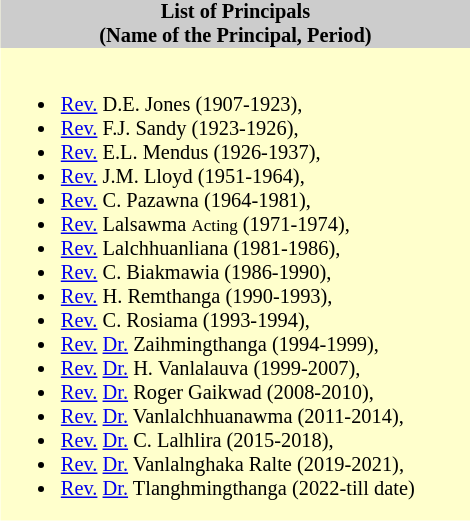<table class="toccolours" style="float:right; margin-left:1em; font-size:85%; background:#ffc; color:black; width:23em; max-width:40%;" cellspacing="0" cellpadding="0">
<tr>
<th style="background:#ccc;">List of Principals<br>(Name of the Principal, Period)</th>
</tr>
<tr>
<td style="text-align: left;"><br><ul><li><a href='#'>Rev.</a> D.E. Jones (1907-1923),</li><li><a href='#'>Rev.</a> F.J. Sandy (1923-1926),</li><li><a href='#'>Rev.</a> E.L. Mendus (1926-1937),</li><li><a href='#'>Rev.</a> J.M. Lloyd (1951-1964),</li><li><a href='#'>Rev.</a> C. Pazawna (1964-1981),</li><li><a href='#'>Rev.</a> Lalsawma <small>Acting</small> (1971-1974),</li><li><a href='#'>Rev.</a> Lalchhuanliana (1981-1986),</li><li><a href='#'>Rev.</a> C. Biakmawia (1986-1990),</li><li><a href='#'>Rev.</a> H. Remthanga (1990-1993),</li><li><a href='#'>Rev.</a> C. Rosiama (1993-1994),</li><li><a href='#'>Rev.</a> <a href='#'>Dr.</a> Zaihmingthanga (1994-1999),</li><li><a href='#'>Rev.</a> <a href='#'>Dr.</a> H. Vanlalauva (1999-2007),</li><li><a href='#'>Rev.</a> <a href='#'>Dr.</a> Roger Gaikwad (2008-2010),</li><li><a href='#'>Rev.</a> <a href='#'>Dr.</a> Vanlalchhuanawma (2011-2014),</li><li><a href='#'>Rev.</a> <a href='#'>Dr.</a> C. Lalhlira (2015-2018),</li><li><a href='#'>Rev.</a> <a href='#'>Dr.</a> Vanlalnghaka Ralte (2019-2021),</li><li><a href='#'>Rev.</a> <a href='#'>Dr.</a> Tlanghmingthanga (2022-till date)</li></ul></td>
</tr>
</table>
